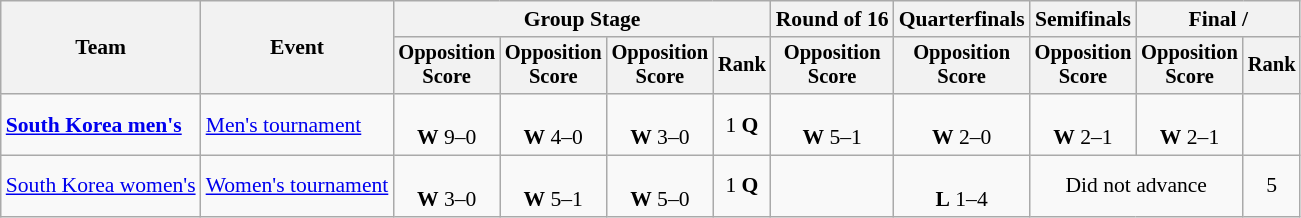<table class=wikitable style=font-size:90%;text-align:center>
<tr>
<th rowspan=2>Team</th>
<th rowspan=2>Event</th>
<th colspan=4>Group Stage</th>
<th>Round of 16</th>
<th>Quarterfinals</th>
<th>Semifinals</th>
<th colspan=2>Final / </th>
</tr>
<tr style=font-size:95%>
<th>Opposition<br>Score</th>
<th>Opposition<br>Score</th>
<th>Opposition<br>Score</th>
<th>Rank</th>
<th>Opposition<br>Score</th>
<th>Opposition<br>Score</th>
<th>Opposition<br>Score</th>
<th>Opposition<br>Score</th>
<th>Rank</th>
</tr>
<tr>
<td align=left><strong><a href='#'>South Korea men's</a></strong></td>
<td align=left><a href='#'>Men's tournament</a></td>
<td><br><strong>W</strong> 9–0</td>
<td><br><strong>W</strong> 4–0</td>
<td><br><strong>W</strong> 3–0</td>
<td>1 <strong>Q</strong></td>
<td><br><strong>W</strong> 5–1</td>
<td><br><strong>W</strong> 2–0</td>
<td><br><strong>W</strong> 2–1</td>
<td><br><strong>W</strong> 2–1</td>
<td></td>
</tr>
<tr>
<td align=left><a href='#'>South Korea women's</a></td>
<td align=left><a href='#'>Women's tournament</a></td>
<td><br><strong>W</strong> 3–0</td>
<td><br><strong>W</strong> 5–1</td>
<td><br><strong>W</strong> 5–0</td>
<td>1 <strong>Q</strong></td>
<td></td>
<td><br><strong>L</strong> 1–4</td>
<td colspan="2">Did not advance</td>
<td>5</td>
</tr>
</table>
